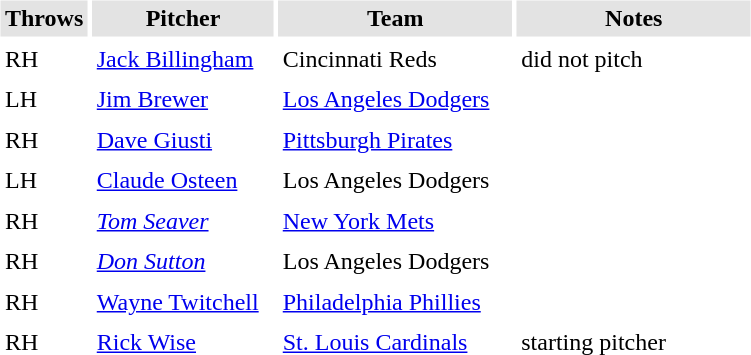<table border="0" cellspacing="3" cellpadding="3">
<tr style="background: #e3e3e3;">
<th width="50">Throws</th>
<th width="115">Pitcher</th>
<th width="150">Team</th>
<th width="150">Notes</th>
</tr>
<tr>
<td>RH</td>
<td><a href='#'>Jack Billingham</a></td>
<td>Cincinnati Reds</td>
<td>did not pitch</td>
</tr>
<tr>
<td>LH</td>
<td><a href='#'>Jim Brewer</a></td>
<td><a href='#'>Los Angeles Dodgers</a></td>
<td></td>
</tr>
<tr>
<td>RH</td>
<td><a href='#'>Dave Giusti</a></td>
<td><a href='#'>Pittsburgh Pirates</a></td>
<td></td>
</tr>
<tr>
<td>LH</td>
<td><a href='#'>Claude Osteen</a></td>
<td>Los Angeles Dodgers</td>
<td></td>
</tr>
<tr>
<td>RH</td>
<td><em><a href='#'>Tom Seaver</a></em></td>
<td><a href='#'>New York Mets</a></td>
<td></td>
</tr>
<tr>
<td>RH</td>
<td><em><a href='#'>Don Sutton</a></em></td>
<td>Los Angeles Dodgers</td>
<td></td>
</tr>
<tr>
<td>RH</td>
<td><a href='#'>Wayne Twitchell</a></td>
<td><a href='#'>Philadelphia Phillies</a></td>
<td></td>
</tr>
<tr>
<td>RH</td>
<td><a href='#'>Rick Wise</a></td>
<td><a href='#'>St. Louis Cardinals</a></td>
<td>starting pitcher</td>
</tr>
</table>
